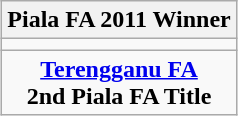<table class="wikitable" style="text-align: center; margin: 0 auto;">
<tr>
<th>Piala FA 2011 Winner</th>
</tr>
<tr>
<td></td>
</tr>
<tr>
<td><strong><a href='#'>Terengganu FA</a></strong><br><strong>2nd Piala FA Title</strong></td>
</tr>
</table>
